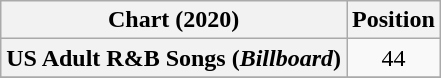<table class="wikitable sortable plainrowheaders" style="text-align:center">
<tr>
<th scope="col">Chart (2020)</th>
<th scope="col">Position</th>
</tr>
<tr>
<th scope="row">US Adult R&B Songs (<em>Billboard</em>)</th>
<td>44</td>
</tr>
<tr>
</tr>
</table>
